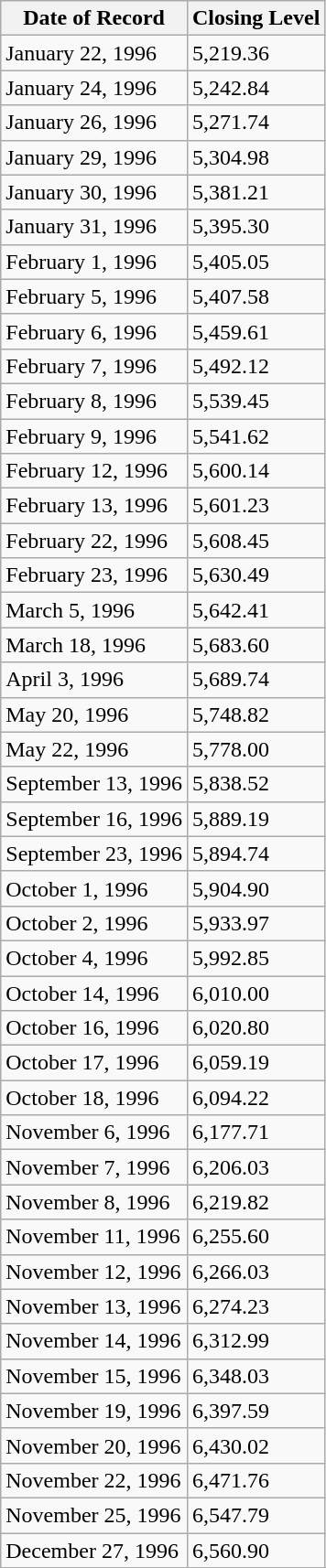<table class="wikitable">
<tr>
<th>Date of Record</th>
<th>Closing Level</th>
</tr>
<tr>
<td>January 22, 1996</td>
<td>5,219.36</td>
</tr>
<tr>
<td>January 24, 1996</td>
<td>5,242.84</td>
</tr>
<tr>
<td>January 26, 1996</td>
<td>5,271.74</td>
</tr>
<tr>
<td>January 29, 1996</td>
<td>5,304.98</td>
</tr>
<tr>
<td>January 30, 1996</td>
<td>5,381.21</td>
</tr>
<tr>
<td>January 31, 1996</td>
<td>5,395.30</td>
</tr>
<tr>
<td>February 1, 1996</td>
<td>5,405.05</td>
</tr>
<tr>
<td>February 5, 1996</td>
<td>5,407.58</td>
</tr>
<tr>
<td>February 6, 1996</td>
<td>5,459.61</td>
</tr>
<tr>
<td>February 7, 1996</td>
<td>5,492.12</td>
</tr>
<tr>
<td>February 8, 1996</td>
<td>5,539.45</td>
</tr>
<tr>
<td>February 9, 1996</td>
<td>5,541.62</td>
</tr>
<tr>
<td>February 12, 1996</td>
<td>5,600.14</td>
</tr>
<tr>
<td>February 13, 1996</td>
<td>5,601.23</td>
</tr>
<tr>
<td>February 22, 1996</td>
<td>5,608.45</td>
</tr>
<tr>
<td>February 23, 1996</td>
<td>5,630.49</td>
</tr>
<tr>
<td>March 5, 1996</td>
<td>5,642.41</td>
</tr>
<tr>
<td>March 18, 1996</td>
<td>5,683.60</td>
</tr>
<tr>
<td>April 3, 1996</td>
<td>5,689.74</td>
</tr>
<tr>
<td>May 20, 1996</td>
<td>5,748.82</td>
</tr>
<tr>
<td>May 22, 1996</td>
<td>5,778.00</td>
</tr>
<tr>
<td>September 13, 1996</td>
<td>5,838.52</td>
</tr>
<tr>
<td>September 16, 1996</td>
<td>5,889.19</td>
</tr>
<tr>
<td>September 23, 1996</td>
<td>5,894.74</td>
</tr>
<tr>
<td>October 1, 1996</td>
<td>5,904.90</td>
</tr>
<tr>
<td>October 2, 1996</td>
<td>5,933.97</td>
</tr>
<tr>
<td>October 4, 1996</td>
<td>5,992.85</td>
</tr>
<tr>
<td>October 14, 1996</td>
<td>6,010.00</td>
</tr>
<tr>
<td>October 16, 1996</td>
<td>6,020.80</td>
</tr>
<tr>
<td>October 17, 1996</td>
<td>6,059.19</td>
</tr>
<tr>
<td>October 18, 1996</td>
<td>6,094.22</td>
</tr>
<tr>
<td>November 6, 1996</td>
<td>6,177.71</td>
</tr>
<tr>
<td>November 7, 1996</td>
<td>6,206.03</td>
</tr>
<tr>
<td>November 8, 1996</td>
<td>6,219.82</td>
</tr>
<tr>
<td>November 11, 1996</td>
<td>6,255.60</td>
</tr>
<tr>
<td>November 12, 1996</td>
<td>6,266.03</td>
</tr>
<tr>
<td>November 13, 1996</td>
<td>6,274.23</td>
</tr>
<tr>
<td>November 14, 1996</td>
<td>6,312.99</td>
</tr>
<tr>
<td>November 15, 1996</td>
<td>6,348.03</td>
</tr>
<tr>
<td>November 19, 1996</td>
<td>6,397.59</td>
</tr>
<tr>
<td>November 20, 1996</td>
<td>6,430.02</td>
</tr>
<tr>
<td>November 22, 1996</td>
<td>6,471.76</td>
</tr>
<tr>
<td>November 25, 1996</td>
<td>6,547.79</td>
</tr>
<tr>
<td>December 27, 1996</td>
<td>6,560.90</td>
</tr>
</table>
